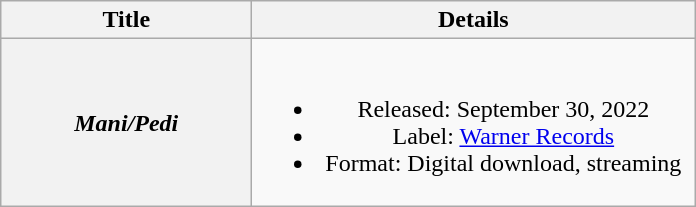<table class="wikitable plainrowheaders" style="text-align:center;">
<tr>
<th scope="col" style="width:10em;">Title</th>
<th scope="col" style="width:18em;">Details</th>
</tr>
<tr>
<th scope="row"><em>Mani/Pedi</em></th>
<td><br><ul><li>Released: September 30, 2022</li><li>Label: <a href='#'>Warner Records</a></li><li>Format: Digital download, streaming</li></ul></td>
</tr>
</table>
